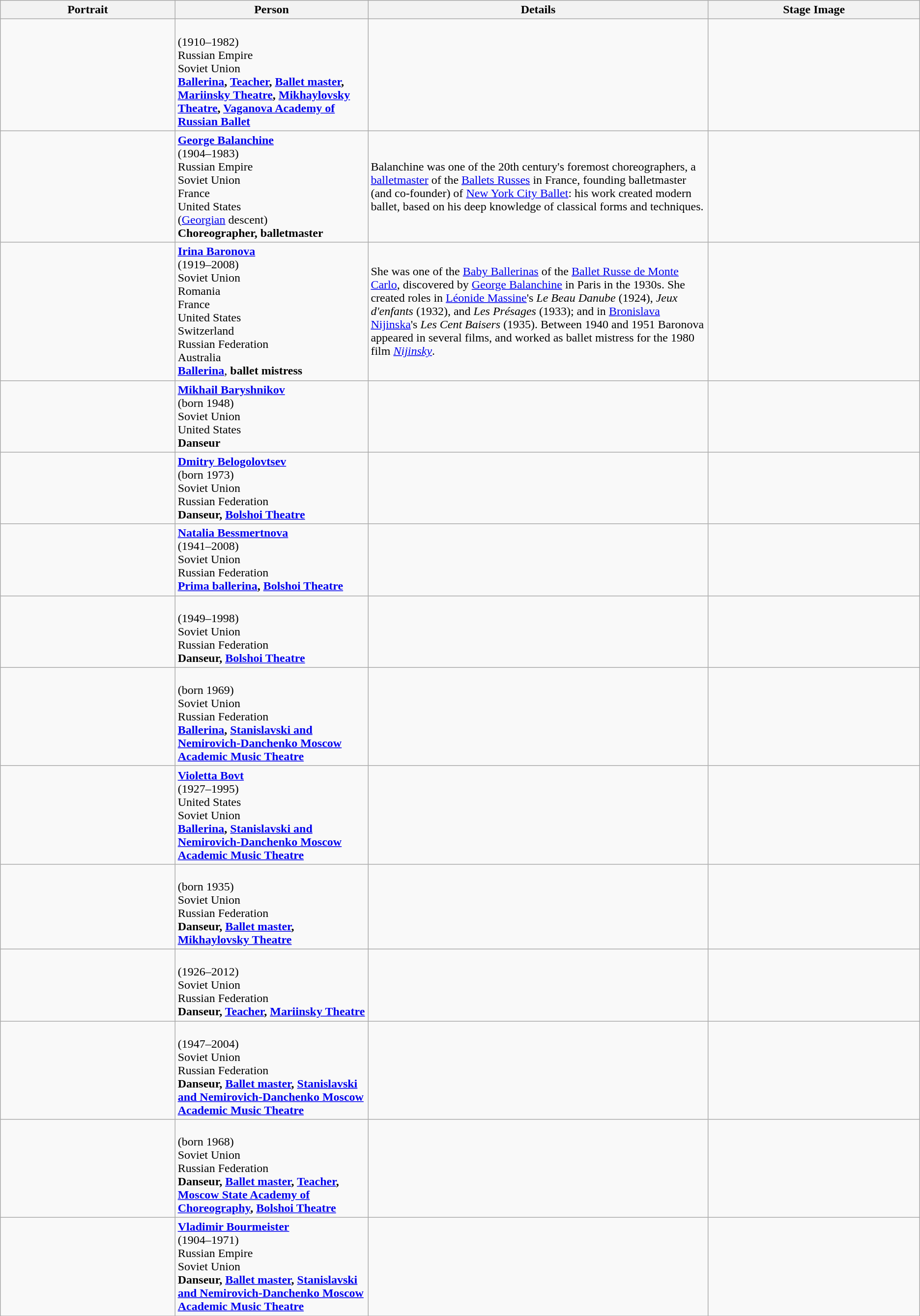<table class="wikitable">
<tr>
<th width=19%>Portrait</th>
<th width=21%>Person</th>
<th width=37%>Details</th>
<th width=23%>Stage Image</th>
</tr>
<tr>
<td></td>
<td><strong></strong><br>(1910–1982)<br>Russian Empire<br>Soviet Union<br><strong><a href='#'>Ballerina</a>, <a href='#'>Teacher</a>, <a href='#'>Ballet master</a>, <a href='#'>Mariinsky Theatre</a>, <a href='#'>Mikhaylovsky Theatre</a>, <a href='#'>Vaganova Academy of Russian Ballet</a></strong></td>
<td></td>
<td></td>
</tr>
<tr>
<td></td>
<td><strong><a href='#'>George Balanchine</a></strong><br> (1904–1983)<br>Russian Empire<br>Soviet Union<br>France<br>United States<br>(<a href='#'>Georgian</a> descent)<br><strong>Choreographer, balletmaster</strong></td>
<td>Balanchine was one of the 20th century's foremost choreographers, a <a href='#'>balletmaster</a> of the <a href='#'>Ballets Russes</a> in France, founding balletmaster (and co-founder) of <a href='#'>New York City Ballet</a>: his work created modern ballet, based on his deep knowledge of classical forms and techniques.</td>
<td></td>
</tr>
<tr>
<td></td>
<td><strong><a href='#'>Irina Baronova</a></strong><br> (1919–2008)<br>Soviet Union<br>Romania<br>France<br>United States<br>Switzerland<br>Russian Federation<br>Australia<br><strong><a href='#'>Ballerina</a></strong>, <strong>ballet mistress</strong></td>
<td>She was one of the <a href='#'>Baby Ballerinas</a> of the <a href='#'>Ballet Russe de Monte Carlo</a>, discovered by <a href='#'>George Balanchine</a> in Paris in the 1930s. She created roles in <a href='#'>Léonide Massine</a>'s <em>Le Beau Danube</em> (1924), <em>Jeux d'enfants</em> (1932), and <em>Les Présages</em> (1933); and in <a href='#'>Bronislava Nijinska</a>'s <em>Les Cent Baisers</em> (1935). Between 1940 and 1951 Baronova appeared in several films, and worked as ballet mistress for the 1980 film <em><a href='#'>Nijinsky</a></em>.</td>
<td></td>
</tr>
<tr>
<td></td>
<td><strong><a href='#'>Mikhail Baryshnikov</a></strong><br> (born 1948)<br>Soviet Union<br>United States<br> <strong>Danseur</strong></td>
<td></td>
<td></td>
</tr>
<tr>
<td></td>
<td><strong><a href='#'>Dmitry Belogolovtsev</a></strong><br> (born 1973)<br>Soviet Union<br> Russian Federation<br><strong>Danseur, <a href='#'>Bolshoi Theatre</a></strong></td>
<td></td>
<td></td>
</tr>
<tr>
<td></td>
<td><strong><a href='#'>Natalia Bessmertnova</a></strong><br> (1941–2008)<br>Soviet Union<br> Russian Federation<br><strong><a href='#'>Prima ballerina</a>, <a href='#'>Bolshoi Theatre</a></strong></td>
<td></td>
<td></td>
</tr>
<tr>
<td></td>
<td><strong></strong><br>(1949–1998)<br>Soviet Union<br> Russian Federation<br><strong>Danseur, <a href='#'>Bolshoi Theatre</a></strong></td>
<td></td>
<td></td>
</tr>
<tr>
<td></td>
<td><strong></strong><br>(born 1969)<br> Soviet Union<br>Russian Federation<br> <strong><a href='#'>Ballerina</a>, <a href='#'>Stanislavski and Nemirovich-Danchenko Moscow Academic Music Theatre</a> </strong></td>
<td></td>
<td></td>
</tr>
<tr>
<td></td>
<td><strong><a href='#'>Violetta Bovt</a></strong><br>(1927–1995)<br>United States<br>Soviet Union<br><strong><a href='#'>Ballerina</a>, <a href='#'>Stanislavski and Nemirovich-Danchenko Moscow Academic Music Theatre</a></strong></td>
<td></td>
<td></td>
</tr>
<tr>
<td></td>
<td><strong></strong><br>(born 1935)<br>Soviet Union<br> Russian Federation<br><strong>Danseur, <a href='#'>Ballet master</a>, <a href='#'>Mikhaylovsky Theatre</a></strong></td>
<td></td>
<td></td>
</tr>
<tr>
<td></td>
<td><strong></strong><br>(1926–2012)<br>Soviet Union<br> Russian Federation<br><strong>Danseur, <a href='#'>Teacher</a>, <a href='#'>Mariinsky Theatre</a></strong></td>
<td></td>
<td></td>
</tr>
<tr>
<td></td>
<td><strong></strong><br>(1947–2004)<br>Soviet Union<br> Russian Federation<br><strong>Danseur, <a href='#'>Ballet master</a>, <a href='#'>Stanislavski and Nemirovich-Danchenko Moscow Academic Music Theatre</a></strong></td>
<td></td>
<td></td>
</tr>
<tr>
<td></td>
<td><strong></strong><br>(born 1968)<br>Soviet Union<br> Russian Federation<br><strong>Danseur, <a href='#'>Ballet master</a>, <a href='#'>Teacher</a>, <a href='#'>Moscow State Academy of Choreography</a>, <a href='#'>Bolshoi Theatre</a></strong></td>
<td></td>
<td></td>
</tr>
<tr>
<td></td>
<td><strong><a href='#'>Vladimir Bourmeister</a></strong><br>(1904–1971)<br>Russian Empire<br>Soviet Union<br><strong>Danseur, <a href='#'>Ballet master</a>, <a href='#'>Stanislavski and Nemirovich-Danchenko Moscow Academic Music Theatre</a></strong></td>
<td></td>
<td></td>
</tr>
<tr>
</tr>
</table>
